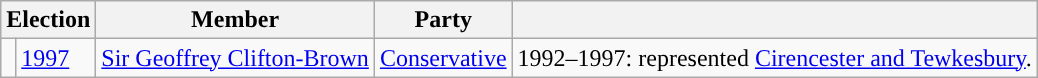<table class="wikitable">
<tr>
<th colspan="2">Election</th>
<th>Member</th>
<th>Party</th>
<th></th>
</tr>
<tr>
<td style="color:inherit;background-color: "></td>
<td><a href='#'>1997</a></td>
<td><a href='#'>Sir Geoffrey Clifton-Brown</a></td>
<td><a href='#'>Conservative</a></td>
<td>1992–1997: represented <a href='#'>Cirencester and Tewkesbury</a>.</td>
</tr>
</table>
